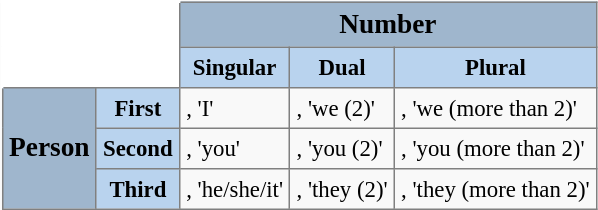<table border="1" cellpadding="4" cellspacing="0" align="center" style="margin: 0 0 1em 1em; background: #f9f9f9; border: 1px gray solid; border-collapse: collapse; font-size: 95%; vertical-align: center;">
<tr>
<td colspan=2 rowspan=2 style="background:white;border-top:2px white solid;border-right:1px solid gray;border-bottom:1px solid gray;border-left:2px white solid;"></td>
<th colspan=3 style="background:#9FB6CD;"><big>Number</big></th>
</tr>
<tr>
<th style="background:#B9D3EE">Singular</th>
<th style="background:#B9D3EE">Dual</th>
<th style="background:#B9D3EE">Plural</th>
</tr>
<tr>
<th rowspan=3 style="background:#9FB6CD"><big>Person</big></th>
<th style="background:#B9D3EE">First</th>
<td>, 'I'</td>
<td>, 'we (2)'</td>
<td>, 'we (more than 2)'</td>
</tr>
<tr>
<th style="background:#B9D3EE">Second</th>
<td>, 'you'</td>
<td>, 'you (2)'</td>
<td>, 'you (more than 2)'</td>
</tr>
<tr>
<th style="background:#B9D3EE">Third</th>
<td>, 'he/she/it'</td>
<td>, 'they (2)'</td>
<td>, 'they (more than 2)'</td>
</tr>
</table>
